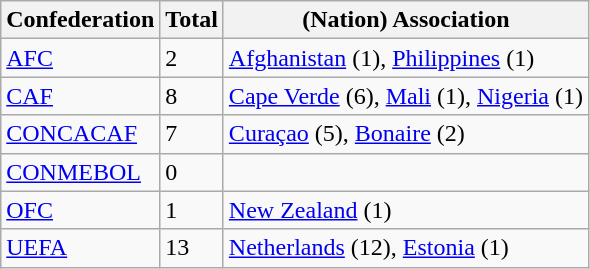<table class="wikitable sortable" style="text-align:left">
<tr>
<th scope="row">Confederation</th>
<th scope="col">Total</th>
<th scope="col" class="unsortable">(Nation) Association</th>
</tr>
<tr>
<td><a href='#'>AFC</a></td>
<td>2</td>
<td> <a href='#'>Afghanistan</a> (1),  <a href='#'>Philippines</a> (1)</td>
</tr>
<tr>
<td><a href='#'>CAF</a></td>
<td>8</td>
<td> <a href='#'>Cape Verde</a> (6),  <a href='#'>Mali</a> (1),  <a href='#'>Nigeria</a> (1)</td>
</tr>
<tr>
<td><a href='#'>CONCACAF</a></td>
<td>7</td>
<td> <a href='#'>Curaçao</a> (5),  <a href='#'>Bonaire</a> (2)</td>
</tr>
<tr>
<td><a href='#'>CONMEBOL</a></td>
<td>0</td>
<td> </td>
</tr>
<tr>
<td><a href='#'>OFC</a></td>
<td>1</td>
<td> <a href='#'>New Zealand</a> (1)</td>
</tr>
<tr>
<td><a href='#'>UEFA</a></td>
<td>13</td>
<td> <a href='#'>Netherlands</a> (12),  <a href='#'>Estonia</a> (1)</td>
</tr>
</table>
